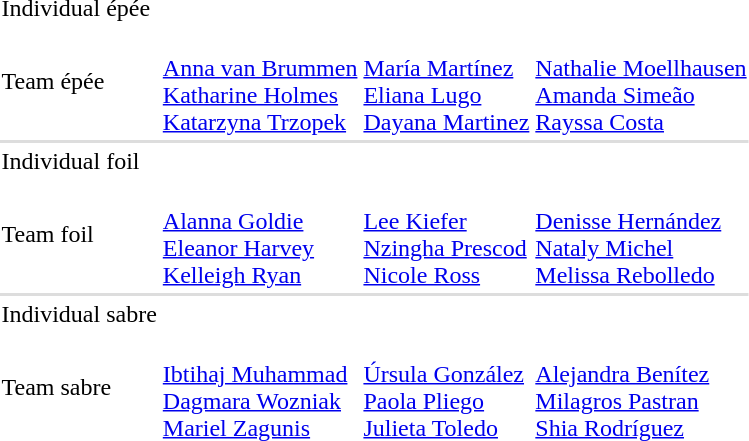<table>
<tr>
<td rowspan=2>Individual épée <br></td>
<td rowspan=2></td>
<td rowspan=2></td>
<td></td>
</tr>
<tr>
<td></td>
</tr>
<tr>
<td>Team épée <br></td>
<td><br><a href='#'>Anna van Brummen</a><br><a href='#'>Katharine Holmes</a><br><a href='#'>Katarzyna Trzopek</a></td>
<td><br><a href='#'>María Martínez</a><br><a href='#'>Eliana Lugo</a><br><a href='#'>Dayana Martinez</a></td>
<td><br><a href='#'>Nathalie Moellhausen</a><br><a href='#'>Amanda Simeão</a><br><a href='#'>Rayssa Costa</a></td>
</tr>
<tr bgcolor=#DDDDDD>
<td colspan=7></td>
</tr>
<tr>
<td rowspan=2>Individual foil <br></td>
<td rowspan=2></td>
<td rowspan=2></td>
<td></td>
</tr>
<tr>
<td></td>
</tr>
<tr>
<td>Team foil <br></td>
<td><br><a href='#'>Alanna Goldie</a><br><a href='#'>Eleanor Harvey</a><br><a href='#'>Kelleigh Ryan</a></td>
<td><br><a href='#'>Lee Kiefer</a><br><a href='#'>Nzingha Prescod</a><br><a href='#'>Nicole Ross</a></td>
<td><br><a href='#'>Denisse Hernández</a><br><a href='#'>Nataly Michel</a><br><a href='#'>Melissa Rebolledo</a></td>
</tr>
<tr bgcolor=#DDDDDD>
<td colspan=7></td>
</tr>
<tr>
<td rowspan=2>Individual sabre <br></td>
<td rowspan=2></td>
<td rowspan=2></td>
<td></td>
</tr>
<tr>
<td></td>
</tr>
<tr>
<td>Team sabre <br></td>
<td><br><a href='#'>Ibtihaj Muhammad</a><br><a href='#'>Dagmara Wozniak</a><br><a href='#'>Mariel Zagunis</a></td>
<td><br><a href='#'>Úrsula González</a><br><a href='#'>Paola Pliego</a><br><a href='#'>Julieta Toledo</a></td>
<td><br><a href='#'>Alejandra Benítez</a><br><a href='#'>Milagros Pastran</a><br><a href='#'>Shia Rodríguez</a></td>
</tr>
</table>
